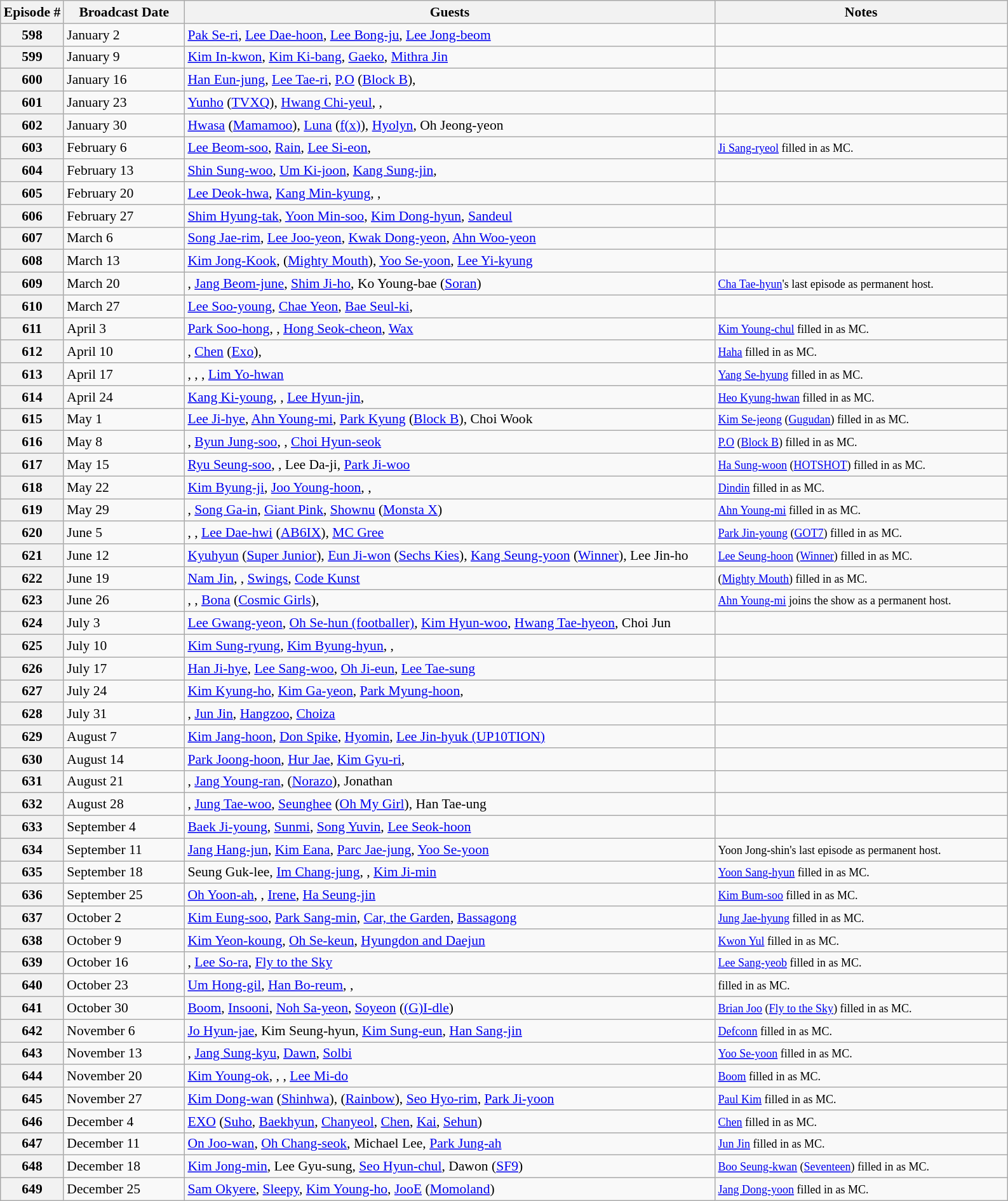<table class="wikitable" style="font-size: 90%;">
<tr>
<th>Episode #</th>
<th width=120>Broadcast Date</th>
<th width=550>Guests</th>
<th width=300>Notes</th>
</tr>
<tr>
<th>598</th>
<td>January 2</td>
<td><a href='#'>Pak Se-ri</a>, <a href='#'>Lee Dae-hoon</a>, <a href='#'>Lee Bong-ju</a>, <a href='#'>Lee Jong-beom</a></td>
<td></td>
</tr>
<tr>
<th>599</th>
<td>January 9</td>
<td><a href='#'>Kim In-kwon</a>, <a href='#'>Kim Ki-bang</a>, <a href='#'>Gaeko</a>, <a href='#'>Mithra Jin</a></td>
<td></td>
</tr>
<tr>
<th>600</th>
<td>January 16</td>
<td><a href='#'>Han Eun-jung</a>, <a href='#'>Lee Tae-ri</a>, <a href='#'>P.O</a> (<a href='#'>Block B</a>), </td>
<td></td>
</tr>
<tr>
<th>601</th>
<td>January 23</td>
<td><a href='#'>Yunho</a> (<a href='#'>TVXQ</a>), <a href='#'>Hwang Chi-yeul</a>, , </td>
<td></td>
</tr>
<tr>
<th>602</th>
<td>January 30</td>
<td><a href='#'>Hwasa</a> (<a href='#'>Mamamoo</a>), <a href='#'>Luna</a> (<a href='#'>f(x)</a>), <a href='#'>Hyolyn</a>, Oh Jeong-yeon</td>
<td></td>
</tr>
<tr>
<th>603</th>
<td>February 6</td>
<td><a href='#'>Lee Beom-soo</a>, <a href='#'>Rain</a>, <a href='#'>Lee Si-eon</a>, </td>
<td><small><a href='#'>Ji Sang-ryeol</a> filled in as MC.</small></td>
</tr>
<tr>
<th>604</th>
<td>February 13</td>
<td><a href='#'>Shin Sung-woo</a>, <a href='#'>Um Ki-joon</a>, <a href='#'>Kang Sung-jin</a>, </td>
<td></td>
</tr>
<tr>
<th>605</th>
<td>February 20</td>
<td><a href='#'>Lee Deok-hwa</a>, <a href='#'>Kang Min-kyung</a>, , </td>
<td></td>
</tr>
<tr>
<th>606</th>
<td>February 27</td>
<td><a href='#'>Shim Hyung-tak</a>, <a href='#'>Yoon Min-soo</a>, <a href='#'>Kim Dong-hyun</a>, <a href='#'>Sandeul</a></td>
<td></td>
</tr>
<tr>
<th>607</th>
<td>March 6</td>
<td><a href='#'>Song Jae-rim</a>, <a href='#'>Lee Joo-yeon</a>, <a href='#'>Kwak Dong-yeon</a>, <a href='#'>Ahn Woo-yeon</a></td>
<td></td>
</tr>
<tr>
<th>608</th>
<td>March 13</td>
<td><a href='#'>Kim Jong-Kook</a>,  (<a href='#'>Mighty Mouth</a>), <a href='#'>Yoo Se-yoon</a>, <a href='#'>Lee Yi-kyung</a></td>
<td></td>
</tr>
<tr>
<th>609</th>
<td>March 20</td>
<td>, <a href='#'>Jang Beom-june</a>, <a href='#'>Shim Ji-ho</a>, Ko Young-bae (<a href='#'>Soran</a>)</td>
<td><small><a href='#'>Cha Tae-hyun</a>'s last episode as permanent host.</small></td>
</tr>
<tr>
<th>610</th>
<td>March 27</td>
<td><a href='#'>Lee Soo-young</a>, <a href='#'>Chae Yeon</a>, <a href='#'>Bae Seul-ki</a>, </td>
<td></td>
</tr>
<tr>
<th>611</th>
<td>April 3</td>
<td><a href='#'>Park Soo-hong</a>, , <a href='#'>Hong Seok-cheon</a>, <a href='#'>Wax</a></td>
<td><small><a href='#'>Kim Young-chul</a> filled in as MC.</small></td>
</tr>
<tr>
<th>612</th>
<td>April 10</td>
<td>, <a href='#'>Chen</a> (<a href='#'>Exo</a>), </td>
<td><small><a href='#'>Haha</a> filled in as MC.</small></td>
</tr>
<tr>
<th>613</th>
<td>April 17</td>
<td>, , , <a href='#'>Lim Yo-hwan</a></td>
<td><small><a href='#'>Yang Se-hyung</a> filled in as MC.</small></td>
</tr>
<tr>
<th>614</th>
<td>April 24</td>
<td><a href='#'>Kang Ki-young</a>, , <a href='#'>Lee Hyun-jin</a>, </td>
<td><small><a href='#'>Heo Kyung-hwan</a> filled in as MC.</small></td>
</tr>
<tr>
<th>615</th>
<td>May 1</td>
<td><a href='#'>Lee Ji-hye</a>, <a href='#'>Ahn Young-mi</a>, <a href='#'>Park Kyung</a> (<a href='#'>Block B</a>), Choi Wook</td>
<td><small><a href='#'>Kim Se-jeong</a> (<a href='#'>Gugudan</a>) filled in as MC.</small></td>
</tr>
<tr>
<th>616</th>
<td>May 8</td>
<td>, <a href='#'>Byun Jung-soo</a>, , <a href='#'>Choi Hyun-seok</a></td>
<td><small><a href='#'>P.O</a> (<a href='#'>Block B</a>) filled in as MC.</small></td>
</tr>
<tr>
<th>617</th>
<td>May 15</td>
<td><a href='#'>Ryu Seung-soo</a>, , Lee Da-ji, <a href='#'>Park Ji-woo</a></td>
<td><small><a href='#'>Ha Sung-woon</a> (<a href='#'>HOTSHOT</a>) filled in as MC.</small></td>
</tr>
<tr>
<th>618</th>
<td>May 22</td>
<td><a href='#'>Kim Byung-ji</a>, <a href='#'>Joo Young-hoon</a>, , </td>
<td><small><a href='#'>Dindin</a> filled in as MC.</small></td>
</tr>
<tr>
<th>619</th>
<td>May 29</td>
<td>, <a href='#'>Song Ga-in</a>, <a href='#'>Giant Pink</a>, <a href='#'>Shownu</a> (<a href='#'>Monsta X</a>)</td>
<td><small><a href='#'>Ahn Young-mi</a> filled in as MC.</small></td>
</tr>
<tr>
<th>620</th>
<td>June 5</td>
<td>, , <a href='#'>Lee Dae-hwi</a> (<a href='#'>AB6IX</a>), <a href='#'>MC Gree</a></td>
<td><small><a href='#'>Park Jin-young</a> (<a href='#'>GOT7</a>) filled in as MC.</small></td>
</tr>
<tr>
<th>621</th>
<td>June 12</td>
<td><a href='#'>Kyuhyun</a> (<a href='#'>Super Junior</a>), <a href='#'>Eun Ji-won</a> (<a href='#'>Sechs Kies</a>), <a href='#'>Kang Seung-yoon</a> (<a href='#'>Winner</a>), Lee Jin-ho</td>
<td><small><a href='#'>Lee Seung-hoon</a> (<a href='#'>Winner</a>) filled in as MC.</small></td>
</tr>
<tr>
<th>622</th>
<td>June 19</td>
<td><a href='#'>Nam Jin</a>, , <a href='#'>Swings</a>, <a href='#'>Code Kunst</a></td>
<td><small> (<a href='#'>Mighty Mouth</a>) filled in as MC.</small></td>
</tr>
<tr>
<th>623</th>
<td>June 26</td>
<td>, , <a href='#'>Bona</a> (<a href='#'>Cosmic Girls</a>), </td>
<td><small><a href='#'>Ahn Young-mi</a> joins the show as a permanent host.</small></td>
</tr>
<tr>
<th>624</th>
<td>July 3</td>
<td><a href='#'>Lee Gwang-yeon</a>, <a href='#'>Oh Se-hun (footballer)</a>, <a href='#'>Kim Hyun-woo</a>, <a href='#'>Hwang Tae-hyeon</a>, Choi Jun</td>
<td></td>
</tr>
<tr>
<th>625</th>
<td>July 10</td>
<td><a href='#'>Kim Sung-ryung</a>, <a href='#'>Kim Byung-hyun</a>, , </td>
<td></td>
</tr>
<tr>
<th>626</th>
<td>July 17</td>
<td><a href='#'>Han Ji-hye</a>, <a href='#'>Lee Sang-woo</a>, <a href='#'>Oh Ji-eun</a>, <a href='#'>Lee Tae-sung</a></td>
<td></td>
</tr>
<tr>
<th>627</th>
<td>July 24</td>
<td><a href='#'>Kim Kyung-ho</a>, <a href='#'>Kim Ga-yeon</a>, <a href='#'>Park Myung-hoon</a>, </td>
<td></td>
</tr>
<tr>
<th>628</th>
<td>July 31</td>
<td>, <a href='#'>Jun Jin</a>, <a href='#'>Hangzoo</a>, <a href='#'>Choiza</a></td>
<td></td>
</tr>
<tr>
<th>629</th>
<td>August 7</td>
<td><a href='#'>Kim Jang-hoon</a>, <a href='#'>Don Spike</a>, <a href='#'>Hyomin</a>, <a href='#'>Lee Jin-hyuk (UP10TION)</a></td>
<td></td>
</tr>
<tr>
<th>630</th>
<td>August 14</td>
<td><a href='#'>Park Joong-hoon</a>, <a href='#'>Hur Jae</a>, <a href='#'>Kim Gyu-ri</a>, </td>
<td></td>
</tr>
<tr>
<th>631</th>
<td>August 21</td>
<td>, <a href='#'>Jang Young-ran</a>,  (<a href='#'>Norazo</a>), Jonathan</td>
<td></td>
</tr>
<tr>
<th>632</th>
<td>August 28</td>
<td>, <a href='#'>Jung Tae-woo</a>, <a href='#'>Seunghee</a> (<a href='#'>Oh My Girl</a>), Han Tae-ung</td>
<td></td>
</tr>
<tr>
<th>633</th>
<td>September 4</td>
<td><a href='#'>Baek Ji-young</a>, <a href='#'>Sunmi</a>, <a href='#'>Song Yuvin</a>, <a href='#'>Lee Seok-hoon</a></td>
<td></td>
</tr>
<tr>
<th>634</th>
<td>September 11</td>
<td><a href='#'>Jang Hang-jun</a>, <a href='#'>Kim Eana</a>, <a href='#'>Parc Jae-jung</a>, <a href='#'>Yoo Se-yoon</a></td>
<td><small>Yoon Jong-shin's last episode as permanent host.</small></td>
</tr>
<tr>
<th>635</th>
<td>September 18</td>
<td>Seung Guk-lee, <a href='#'>Im Chang-jung</a>, , <a href='#'>Kim Ji-min</a></td>
<td><small><a href='#'>Yoon Sang-hyun</a> filled in as MC.</small></td>
</tr>
<tr>
<th>636</th>
<td>September 25</td>
<td><a href='#'>Oh Yoon-ah</a>, , <a href='#'>Irene</a>, <a href='#'>Ha Seung-jin</a></td>
<td><small><a href='#'>Kim Bum-soo</a> filled in as MC.</small></td>
</tr>
<tr>
<th>637</th>
<td>October 2</td>
<td><a href='#'>Kim Eung-soo</a>, <a href='#'>Park Sang-min</a>, <a href='#'>Car, the Garden</a>, <a href='#'>Bassagong</a></td>
<td><small><a href='#'>Jung Jae-hyung</a> filled in as MC.</small></td>
</tr>
<tr>
<th>638</th>
<td>October 9</td>
<td><a href='#'>Kim Yeon-koung</a>, <a href='#'>Oh Se-keun</a>, <a href='#'>Hyungdon and Daejun</a></td>
<td><small><a href='#'>Kwon Yul</a> filled in as MC.</small></td>
</tr>
<tr>
<th>639</th>
<td>October 16</td>
<td>, <a href='#'>Lee So-ra</a>, <a href='#'>Fly to the Sky</a></td>
<td><small><a href='#'>Lee Sang-yeob</a> filled in as MC.</small></td>
</tr>
<tr>
<th>640</th>
<td>October 23</td>
<td><a href='#'>Um Hong-gil</a>, <a href='#'>Han Bo-reum</a>, , </td>
<td><small> filled in as MC.</small></td>
</tr>
<tr>
<th>641</th>
<td>October 30</td>
<td><a href='#'>Boom</a>, <a href='#'>Insooni</a>, <a href='#'>Noh Sa-yeon</a>, <a href='#'>Soyeon</a> (<a href='#'>(G)I-dle</a>)</td>
<td><small><a href='#'>Brian Joo</a> (<a href='#'>Fly to the Sky</a>) filled in as MC.</small></td>
</tr>
<tr>
<th>642</th>
<td>November 6</td>
<td><a href='#'>Jo Hyun-jae</a>, Kim Seung-hyun, <a href='#'>Kim Sung-eun</a>, <a href='#'>Han Sang-jin</a></td>
<td><small><a href='#'>Defconn</a> filled in as MC.</small></td>
</tr>
<tr>
<th>643</th>
<td>November 13</td>
<td>, <a href='#'>Jang Sung-kyu</a>, <a href='#'>Dawn</a>, <a href='#'>Solbi</a></td>
<td><small><a href='#'>Yoo Se-yoon</a> filled in as MC.</small></td>
</tr>
<tr>
<th>644</th>
<td>November 20</td>
<td><a href='#'>Kim Young-ok</a>, , , <a href='#'>Lee Mi-do</a></td>
<td><small><a href='#'>Boom</a> filled in as MC.</small></td>
</tr>
<tr>
<th>645</th>
<td>November 27</td>
<td><a href='#'>Kim Dong-wan</a> (<a href='#'>Shinhwa</a>),  (<a href='#'>Rainbow</a>), <a href='#'>Seo Hyo-rim</a>, <a href='#'>Park Ji-yoon</a></td>
<td><small><a href='#'>Paul Kim</a> filled in as MC.</small></td>
</tr>
<tr>
<th>646</th>
<td>December 4</td>
<td><a href='#'>EXO</a> (<a href='#'>Suho</a>, <a href='#'>Baekhyun</a>, <a href='#'>Chanyeol</a>, <a href='#'>Chen</a>, <a href='#'>Kai</a>, <a href='#'>Sehun</a>)</td>
<td><small><a href='#'>Chen</a> filled in as MC.</small></td>
</tr>
<tr>
<th>647</th>
<td>December 11</td>
<td><a href='#'>On Joo-wan</a>, <a href='#'>Oh Chang-seok</a>, Michael Lee, <a href='#'>Park Jung-ah</a></td>
<td><small><a href='#'>Jun Jin</a> filled in as MC.</small></td>
</tr>
<tr>
<th>648</th>
<td>December 18</td>
<td><a href='#'>Kim Jong-min</a>, Lee Gyu-sung, <a href='#'>Seo Hyun-chul</a>, Dawon (<a href='#'>SF9</a>)</td>
<td><small><a href='#'>Boo Seung-kwan</a> (<a href='#'>Seventeen</a>) filled in as MC.</small></td>
</tr>
<tr>
<th>649</th>
<td>December 25</td>
<td><a href='#'>Sam Okyere</a>, <a href='#'>Sleepy</a>, <a href='#'>Kim Young-ho</a>, <a href='#'>JooE</a> (<a href='#'>Momoland</a>)</td>
<td><small><a href='#'>Jang Dong-yoon</a> filled in as MC.</small></td>
</tr>
</table>
